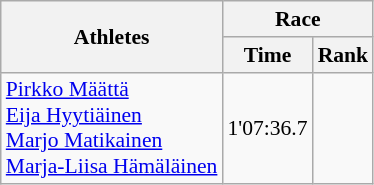<table class="wikitable" border="1" style="font-size:90%">
<tr>
<th rowspan=2>Athletes</th>
<th colspan=2>Race</th>
</tr>
<tr>
<th>Time</th>
<th>Rank</th>
</tr>
<tr>
<td><a href='#'>Pirkko Määttä</a><br><a href='#'>Eija Hyytiäinen</a><br><a href='#'>Marjo Matikainen</a><br><a href='#'>Marja-Liisa Hämäläinen</a></td>
<td align=center>1'07:36.7</td>
<td align=center></td>
</tr>
</table>
